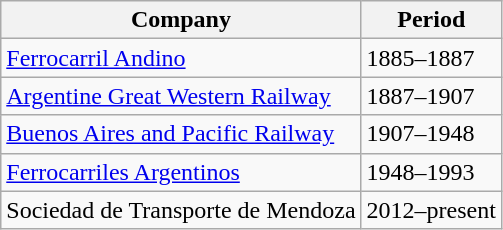<table class= "wikitable">
<tr>
<th>Company</th>
<th>Period</th>
</tr>
<tr>
<td> <a href='#'>Ferrocarril Andino</a></td>
<td>1885–1887</td>
</tr>
<tr>
<td> <a href='#'>Argentine Great Western Railway</a></td>
<td>1887–1907</td>
</tr>
<tr>
<td> <a href='#'>Buenos Aires and Pacific Railway</a></td>
<td>1907–1948</td>
</tr>
<tr>
<td> <a href='#'>Ferrocarriles Argentinos</a></td>
<td>1948–1993</td>
</tr>
<tr>
<td> Sociedad de Transporte de Mendoza </td>
<td>2012–present</td>
</tr>
</table>
